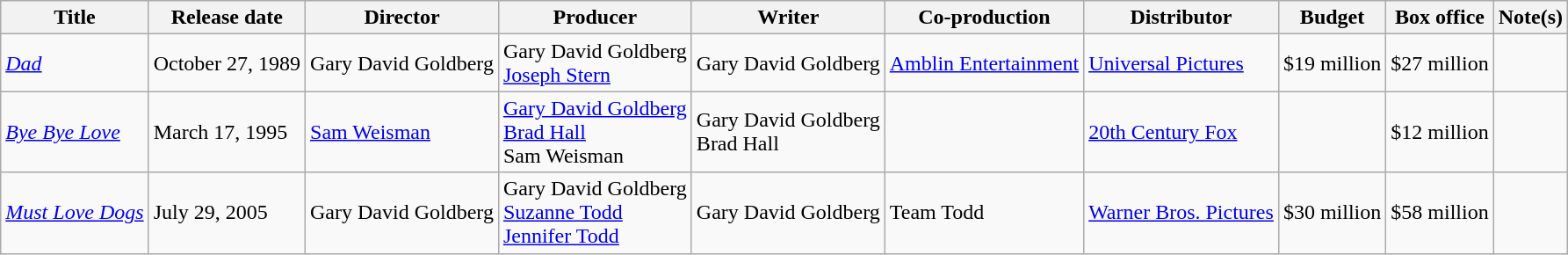<table class="wikitable sortable">
<tr>
<th>Title</th>
<th>Release date</th>
<th>Director</th>
<th>Producer</th>
<th>Writer</th>
<th>Co-production</th>
<th>Distributor</th>
<th>Budget</th>
<th>Box office</th>
<th>Note(s)</th>
</tr>
<tr>
<td><em><a href='#'>Dad</a></em></td>
<td>October 27, 1989</td>
<td>Gary David Goldberg</td>
<td>Gary David Goldberg<br><a href='#'>Joseph Stern</a></td>
<td>Gary David Goldberg</td>
<td><a href='#'>Amblin Entertainment</a></td>
<td><a href='#'>Universal Pictures</a></td>
<td>$19 million</td>
<td>$27 million</td>
<td></td>
</tr>
<tr>
<td><em><a href='#'>Bye Bye Love</a></em></td>
<td>March 17, 1995</td>
<td><a href='#'>Sam Weisman</a></td>
<td><a href='#'>Gary David Goldberg</a><br><a href='#'>Brad Hall</a><br>Sam Weisman</td>
<td>Gary David Goldberg<br>Brad Hall</td>
<td></td>
<td><a href='#'>20th Century Fox</a></td>
<td></td>
<td>$12 million</td>
<td></td>
</tr>
<tr>
<td><em><a href='#'>Must Love Dogs</a></em></td>
<td>July 29, 2005</td>
<td>Gary David Goldberg</td>
<td>Gary David Goldberg<br><a href='#'>Suzanne Todd</a><br><a href='#'>Jennifer Todd</a></td>
<td>Gary David Goldberg</td>
<td>Team Todd</td>
<td><a href='#'>Warner Bros. Pictures</a></td>
<td>$30 million</td>
<td>$58 million</td>
<td></td>
</tr>
</table>
